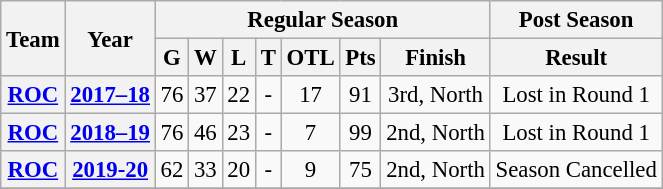<table class="wikitable" style="font-size: 95%; text-align:center;">
<tr>
<th rowspan="2">Team</th>
<th rowspan="2">Year</th>
<th colspan="7">Regular Season</th>
<th colspan="1">Post Season</th>
</tr>
<tr>
<th>G</th>
<th>W</th>
<th>L</th>
<th>T</th>
<th>OTL</th>
<th>Pts</th>
<th>Finish</th>
<th>Result</th>
</tr>
<tr>
<th><a href='#'>ROC</a></th>
<th><a href='#'>2017–18</a></th>
<td>76</td>
<td>37</td>
<td>22</td>
<td>-</td>
<td>17</td>
<td>91</td>
<td>3rd, North</td>
<td>Lost in Round 1</td>
</tr>
<tr>
<th><a href='#'>ROC</a></th>
<th><a href='#'>2018–19</a></th>
<td>76</td>
<td>46</td>
<td>23</td>
<td>-</td>
<td>7</td>
<td>99</td>
<td>2nd, North</td>
<td>Lost in Round 1</td>
</tr>
<tr>
<th><a href='#'>ROC</a></th>
<th><a href='#'>2019-20</a></th>
<td>62</td>
<td>33</td>
<td>20</td>
<td>-</td>
<td>9</td>
<td>75</td>
<td>2nd, North</td>
<td>Season Cancelled</td>
</tr>
<tr>
</tr>
</table>
